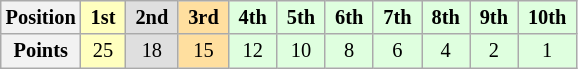<table class="wikitable" style="font-size:85%; text-align:center">
<tr>
<th>Position</th>
<td style="background:#FFFFBF;"> <strong>1st</strong> </td>
<td style="background:#DFDFDF;"> <strong>2nd</strong> </td>
<td style="background:#FFDF9F;"> <strong>3rd</strong> </td>
<td style="background:#DFFFDF;"> <strong>4th</strong> </td>
<td style="background:#DFFFDF;"> <strong>5th</strong> </td>
<td style="background:#DFFFDF;"> <strong>6th</strong> </td>
<td style="background:#DFFFDF;"> <strong>7th</strong> </td>
<td style="background:#DFFFDF;"> <strong>8th</strong> </td>
<td style="background:#DFFFDF;"> <strong>9th</strong> </td>
<td style="background:#DFFFDF;"> <strong>10th</strong> </td>
</tr>
<tr>
<th>Points</th>
<td style="background:#FFFFBF;">25</td>
<td style="background:#DFDFDF;">18</td>
<td style="background:#FFDF9F;">15</td>
<td style="background:#DFFFDF;">12</td>
<td style="background:#DFFFDF;">10</td>
<td style="background:#DFFFDF;">8</td>
<td style="background:#DFFFDF;">6</td>
<td style="background:#DFFFDF;">4</td>
<td style="background:#DFFFDF;">2</td>
<td style="background:#DFFFDF;">1</td>
</tr>
</table>
